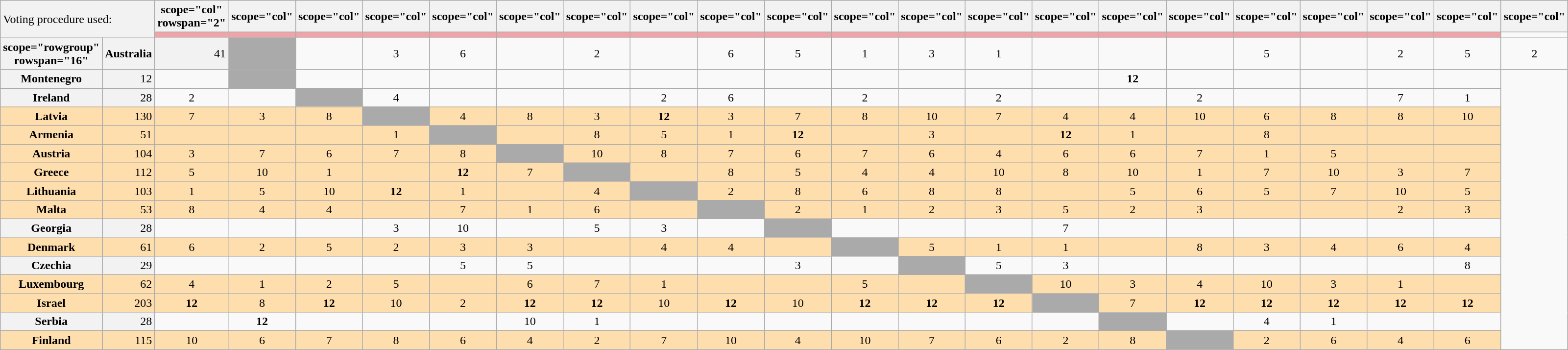<table class="wikitable plainrowheaders" style="text-align: center;">
<tr>
<td colspan="2" rowspan="2" style="text-align: left; background: #F2F2F2;">Voting procedure used:<br></td>
<th>scope="col" rowspan="2" </th>
<th>scope="col" </th>
<th>scope="col" </th>
<th>scope="col" </th>
<th>scope="col" </th>
<th>scope="col" </th>
<th>scope="col" </th>
<th>scope="col" </th>
<th>scope="col" </th>
<th>scope="col" </th>
<th>scope="col" </th>
<th>scope="col" </th>
<th>scope="col" </th>
<th>scope="col" </th>
<th>scope="col" </th>
<th>scope="col" </th>
<th>scope="col" </th>
<th>scope="col" </th>
<th>scope="col" </th>
<th>scope="col" </th>
<th>scope="col" </th>
</tr>
<tr>
<td style="background: #EFA4A9;"></td>
<td style="background: #EFA4A9;"></td>
<td style="background: #EFA4A9;"></td>
<td style="background: #EFA4A9;"></td>
<td style="background: #EFA4A9;"></td>
<td style="background: #EFA4A9;"></td>
<td style="background: #EFA4A9;"></td>
<td style="background: #EFA4A9;"></td>
<td style="background: #EFA4A9;"></td>
<td style="background: #EFA4A9;"></td>
<td style="background: #EFA4A9;"></td>
<td style="background: #EFA4A9;"></td>
<td style="background: #EFA4A9;"></td>
<td style="background: #EFA4A9;"></td>
<td style="background: #EFA4A9;"></td>
<td style="background: #EFA4A9;"></td>
<td style="background: #EFA4A9;"></td>
<td style="background: #EFA4A9;"></td>
<td style="background: #EFA4A9;"></td>
<td style="background: #EFA4A9;"></td>
</tr>
<tr>
<th>scope="rowgroup" rowspan="16" </th>
<th scope="row" style="background: #f2f2f2;">Australia</th>
<td style="text-align: right; background: #f2f2f2;">41</td>
<td style="background: #aaa;"></td>
<td></td>
<td>3</td>
<td>6</td>
<td></td>
<td>2</td>
<td></td>
<td>6</td>
<td>5</td>
<td>1</td>
<td>3</td>
<td>1</td>
<td></td>
<td></td>
<td></td>
<td>5</td>
<td></td>
<td>2</td>
<td>5</td>
<td>2</td>
</tr>
<tr>
<th scope="row" style="background: #f2f2f2;">Montenegro</th>
<td style="text-align: right; background: #f2f2f2;">12</td>
<td></td>
<td style="background: #aaa;"></td>
<td></td>
<td></td>
<td></td>
<td></td>
<td></td>
<td></td>
<td></td>
<td></td>
<td></td>
<td></td>
<td></td>
<td></td>
<td><strong>12</strong></td>
<td></td>
<td></td>
<td></td>
<td></td>
<td></td>
</tr>
<tr>
<th scope="row" style="background: #f2f2f2;">Ireland</th>
<td style="text-align: right; background: #f2f2f2;">28</td>
<td>2</td>
<td></td>
<td style="background: #aaa;"></td>
<td>4</td>
<td></td>
<td></td>
<td></td>
<td>2</td>
<td>6</td>
<td></td>
<td>2</td>
<td></td>
<td>2</td>
<td></td>
<td></td>
<td>2</td>
<td></td>
<td></td>
<td>7</td>
<td>1</td>
</tr>
<tr style="background:#ffdead;">
<th scope="row" style="background:#ffdead;">Latvia</th>
<td style="text-align: right;">130</td>
<td>7</td>
<td>3</td>
<td>8</td>
<td style="background: #aaa;"></td>
<td>4</td>
<td>8</td>
<td>3</td>
<td><strong>12</strong></td>
<td>3</td>
<td>7</td>
<td>8</td>
<td>10</td>
<td>7</td>
<td>4</td>
<td>4</td>
<td>10</td>
<td>6</td>
<td>8</td>
<td>8</td>
<td>10</td>
</tr>
<tr style="background:#ffdead;">
<th scope="row" style="background:#ffdead;">Armenia</th>
<td style="text-align: right;">51</td>
<td></td>
<td></td>
<td></td>
<td>1</td>
<td style="background: #aaa;"></td>
<td></td>
<td>8</td>
<td>5</td>
<td>1</td>
<td><strong>12</strong></td>
<td></td>
<td>3</td>
<td></td>
<td><strong>12</strong></td>
<td>1</td>
<td></td>
<td>8</td>
<td></td>
<td></td>
<td></td>
</tr>
<tr style="background:#ffdead;">
<th scope="row" style="background:#ffdead;">Austria</th>
<td style="text-align: right;">104</td>
<td>3</td>
<td>7</td>
<td>6</td>
<td>7</td>
<td>8</td>
<td style="background: #aaa;"></td>
<td>10</td>
<td>8</td>
<td>7</td>
<td>6</td>
<td>7</td>
<td>6</td>
<td>4</td>
<td>6</td>
<td>6</td>
<td>7</td>
<td>1</td>
<td>5</td>
<td></td>
<td></td>
</tr>
<tr style="background:#ffdead;">
<th scope="row" style="background:#ffdead;">Greece</th>
<td style="text-align: right;">112</td>
<td>5</td>
<td>10</td>
<td>1</td>
<td></td>
<td><strong>12</strong></td>
<td>7</td>
<td style="background: #aaa;"></td>
<td></td>
<td>8</td>
<td>5</td>
<td>4</td>
<td>4</td>
<td>10</td>
<td>8</td>
<td>10</td>
<td>1</td>
<td>7</td>
<td>10</td>
<td>3</td>
<td>7</td>
</tr>
<tr style="background:#ffdead;">
<th scope="row" style="background:#ffdead;">Lithuania</th>
<td style="text-align: right;">103</td>
<td>1</td>
<td>5</td>
<td>10</td>
<td><strong>12</strong></td>
<td>1</td>
<td></td>
<td>4</td>
<td style="background: #aaa;"></td>
<td>2</td>
<td>8</td>
<td>6</td>
<td>8</td>
<td>8</td>
<td></td>
<td>5</td>
<td>6</td>
<td>5</td>
<td>7</td>
<td>10</td>
<td>5</td>
</tr>
<tr style="background:#ffdead;">
<th scope="row" style="background:#ffdead;">Malta</th>
<td style="text-align: right;">53</td>
<td>8</td>
<td>4</td>
<td>4</td>
<td></td>
<td>7</td>
<td>1</td>
<td>6</td>
<td></td>
<td style="background: #aaa;"></td>
<td>2</td>
<td>1</td>
<td>2</td>
<td>3</td>
<td>5</td>
<td>2</td>
<td>3</td>
<td></td>
<td></td>
<td>2</td>
<td>3</td>
</tr>
<tr>
<th scope="row" style="background: #f2f2f2;">Georgia</th>
<td style="text-align: right; background: #f2f2f2;">28</td>
<td></td>
<td></td>
<td></td>
<td>3</td>
<td>10</td>
<td></td>
<td>5</td>
<td>3</td>
<td></td>
<td style="background: #aaa;"></td>
<td></td>
<td></td>
<td></td>
<td>7</td>
<td></td>
<td></td>
<td></td>
<td></td>
<td></td>
<td></td>
</tr>
<tr style="background:#ffdead;">
<th scope="row" style="background:#ffdead;">Denmark</th>
<td style="text-align: right;">61</td>
<td>6</td>
<td>2</td>
<td>5</td>
<td>2</td>
<td>3</td>
<td>3</td>
<td></td>
<td>4</td>
<td>4</td>
<td></td>
<td style="background: #aaa;"></td>
<td>5</td>
<td>1</td>
<td>1</td>
<td></td>
<td>8</td>
<td>3</td>
<td>4</td>
<td>6</td>
<td>4</td>
</tr>
<tr>
<th scope="row" style="background: #f2f2f2;">Czechia</th>
<td style="text-align: right; background: #f2f2f2;">29</td>
<td></td>
<td></td>
<td></td>
<td></td>
<td>5</td>
<td>5</td>
<td></td>
<td></td>
<td></td>
<td>3</td>
<td></td>
<td style="background: #aaa;"></td>
<td>5</td>
<td>3</td>
<td></td>
<td></td>
<td></td>
<td></td>
<td></td>
<td>8</td>
</tr>
<tr style="background:#ffdead;">
<th scope="row" style="background:#ffdead;">Luxembourg</th>
<td style="text-align: right;">62</td>
<td>4</td>
<td>1</td>
<td>2</td>
<td>5</td>
<td></td>
<td>6</td>
<td>7</td>
<td>1</td>
<td></td>
<td></td>
<td>5</td>
<td></td>
<td style="background: #aaa;"></td>
<td>10</td>
<td>3</td>
<td>4</td>
<td>10</td>
<td>3</td>
<td>1</td>
<td></td>
</tr>
<tr style="background:#ffdead;">
<th scope="row" style="background:#ffdead;">Israel</th>
<td style="text-align: right;">203</td>
<td><strong>12</strong></td>
<td>8</td>
<td><strong>12</strong></td>
<td>10</td>
<td>2</td>
<td><strong>12</strong></td>
<td><strong>12</strong></td>
<td>10</td>
<td><strong>12</strong></td>
<td>10</td>
<td><strong>12</strong></td>
<td><strong>12</strong></td>
<td><strong>12</strong></td>
<td style="background: #aaa;"></td>
<td>7</td>
<td><strong>12</strong></td>
<td><strong>12</strong></td>
<td><strong>12</strong></td>
<td><strong>12</strong></td>
<td><strong>12</strong></td>
</tr>
<tr>
<th scope="row" style="background: #f2f2f2;">Serbia</th>
<td style="text-align: right; background: #f2f2f2;">28</td>
<td></td>
<td><strong>12</strong></td>
<td></td>
<td></td>
<td></td>
<td>10</td>
<td>1</td>
<td></td>
<td></td>
<td></td>
<td></td>
<td></td>
<td></td>
<td></td>
<td style="background: #aaa;"></td>
<td></td>
<td>4</td>
<td>1</td>
<td></td>
<td></td>
</tr>
<tr style="background:#ffdead;">
<th scope="row" style="background:#ffdead;">Finland</th>
<td style="text-align: right;">115</td>
<td>10</td>
<td>6</td>
<td>7</td>
<td>8</td>
<td>6</td>
<td>4</td>
<td>2</td>
<td>7</td>
<td>10</td>
<td>4</td>
<td>10</td>
<td>7</td>
<td>6</td>
<td>2</td>
<td>8</td>
<td style="background: #aaa;"></td>
<td>2</td>
<td>6</td>
<td>4</td>
<td>6</td>
</tr>
</table>
